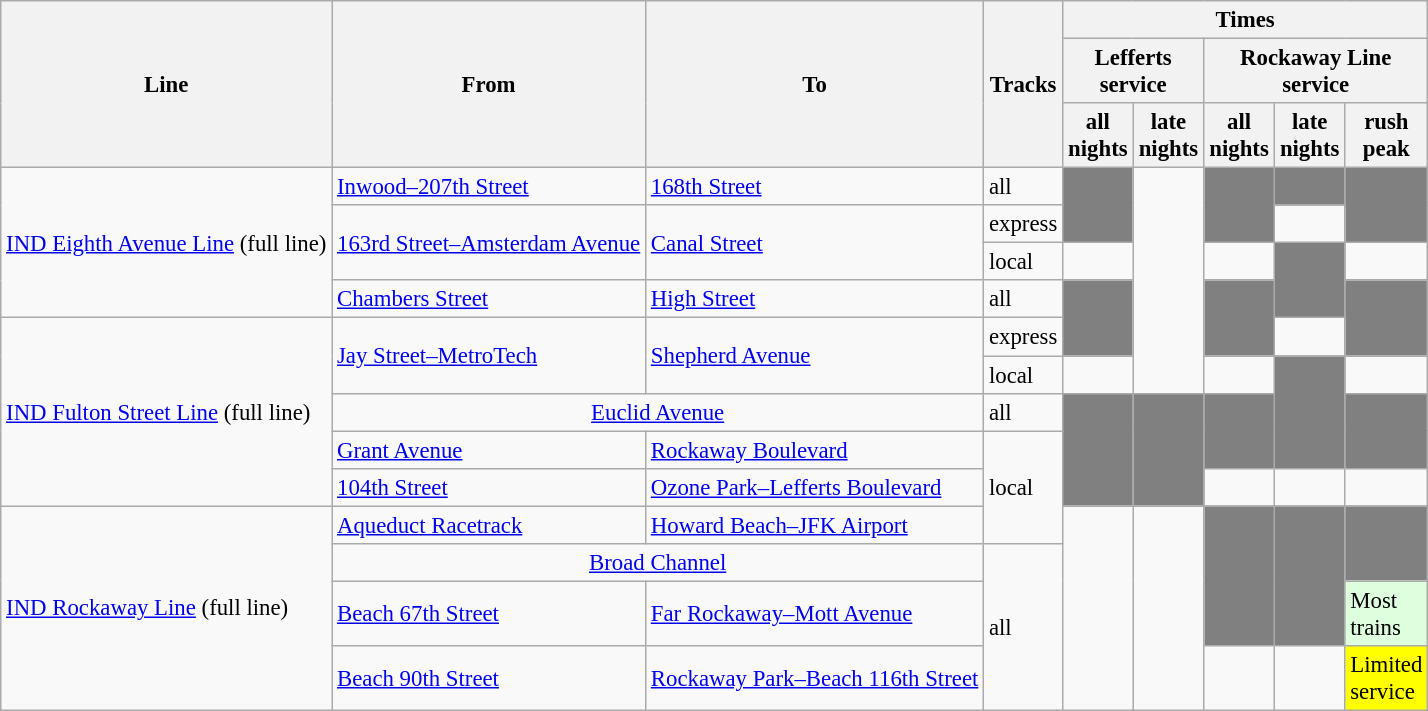<table class="wikitable collapsible" style="font-size:95%">
<tr>
<th rowspan=3>Line</th>
<th rowspan=3>From</th>
<th rowspan=3>To</th>
<th rowspan=3>Tracks</th>
<th colspan=5>Times</th>
</tr>
<tr>
<th colspan=2>Lefferts <br>service</th>
<th colspan=3>Rockaway Line<br>service</th>
</tr>
<tr>
<th style="width:40px;text-align:center">all <br>nights</th>
<th style="width:40px;text-align:center">late<br>nights</th>
<th style="width:40px;text-align:center">all <br>nights</th>
<th style="width:40px;text-align:center">late<br>nights</th>
<th style="width:40px;text-align:center">rush<br>peak</th>
</tr>
<tr>
<td rowspan=4><a href='#'>IND Eighth Avenue Line</a> (full line)</td>
<td><a href='#'>Inwood–207th Street</a></td>
<td><a href='#'>168th Street</a></td>
<td>all</td>
<td rowspan=2 style="background:gray"></td>
<td rowspan=6></td>
<td rowspan=2  style="background:gray"></td>
<td style="background:gray"></td>
<td rowspan=2  style="background:gray"></td>
</tr>
<tr>
<td rowspan=2><a href='#'>163rd Street–Amsterdam Avenue</a></td>
<td rowspan=2><a href='#'>Canal Street</a></td>
<td>express</td>
<td></td>
</tr>
<tr>
<td>local</td>
<td></td>
<td></td>
<td rowspan=2 style="background:gray"></td>
<td></td>
</tr>
<tr>
<td><a href='#'>Chambers Street</a></td>
<td><a href='#'>High Street</a></td>
<td>all</td>
<td rowspan=2 style="background:gray"></td>
<td rowspan=2 style="background:gray"></td>
<td rowspan=2 style="background:gray"></td>
</tr>
<tr>
<td rowspan=5><a href='#'>IND Fulton Street Line</a> (full line)</td>
<td rowspan=2><a href='#'>Jay Street–MetroTech</a></td>
<td rowspan=2><a href='#'>Shepherd Avenue</a></td>
<td>express</td>
<td></td>
</tr>
<tr>
<td>local</td>
<td></td>
<td></td>
<td rowspan=3 style="background:gray"></td>
<td></td>
</tr>
<tr>
<td colspan=2 style="text-align:center"><a href='#'>Euclid Avenue</a></td>
<td>all</td>
<td rowspan=3 style="background:gray"></td>
<td rowspan=3 style="background:gray"></td>
<td rowspan=2 style="background:gray"></td>
<td rowspan=2 style="background:gray"></td>
</tr>
<tr>
<td><a href='#'>Grant Avenue</a></td>
<td><a href='#'>Rockaway Boulevard</a></td>
<td rowspan=3>local</td>
</tr>
<tr>
<td><a href='#'>104th Street</a></td>
<td><a href='#'>Ozone Park–Lefferts Boulevard</a></td>
<td></td>
<td></td>
</tr>
<tr>
<td rowspan=4><a href='#'>IND Rockaway Line</a> (full line)</td>
<td><a href='#'>Aqueduct Racetrack</a></td>
<td><a href='#'>Howard Beach–JFK Airport</a></td>
<td rowspan=4></td>
<td rowspan=4></td>
<td rowspan=3 style="background:gray"></td>
<td rowspan=3 style="background:gray"></td>
<td rowspan=2 style="background:gray"></td>
</tr>
<tr>
<td colspan=2 style="text-align:center"><a href='#'>Broad Channel</a></td>
<td rowspan=3>all</td>
</tr>
<tr>
<td><a href='#'>Beach 67th Street</a></td>
<td><a href='#'>Far Rockaway–Mott Avenue</a></td>
<td style="background:#ddffdd;">Most trains</td>
</tr>
<tr>
<td><a href='#'>Beach 90th Street</a></td>
<td><a href='#'>Rockaway Park–Beach 116th Street</a></td>
<td></td>
<td></td>
<td style="background:yellow">Limited service</td>
</tr>
</table>
